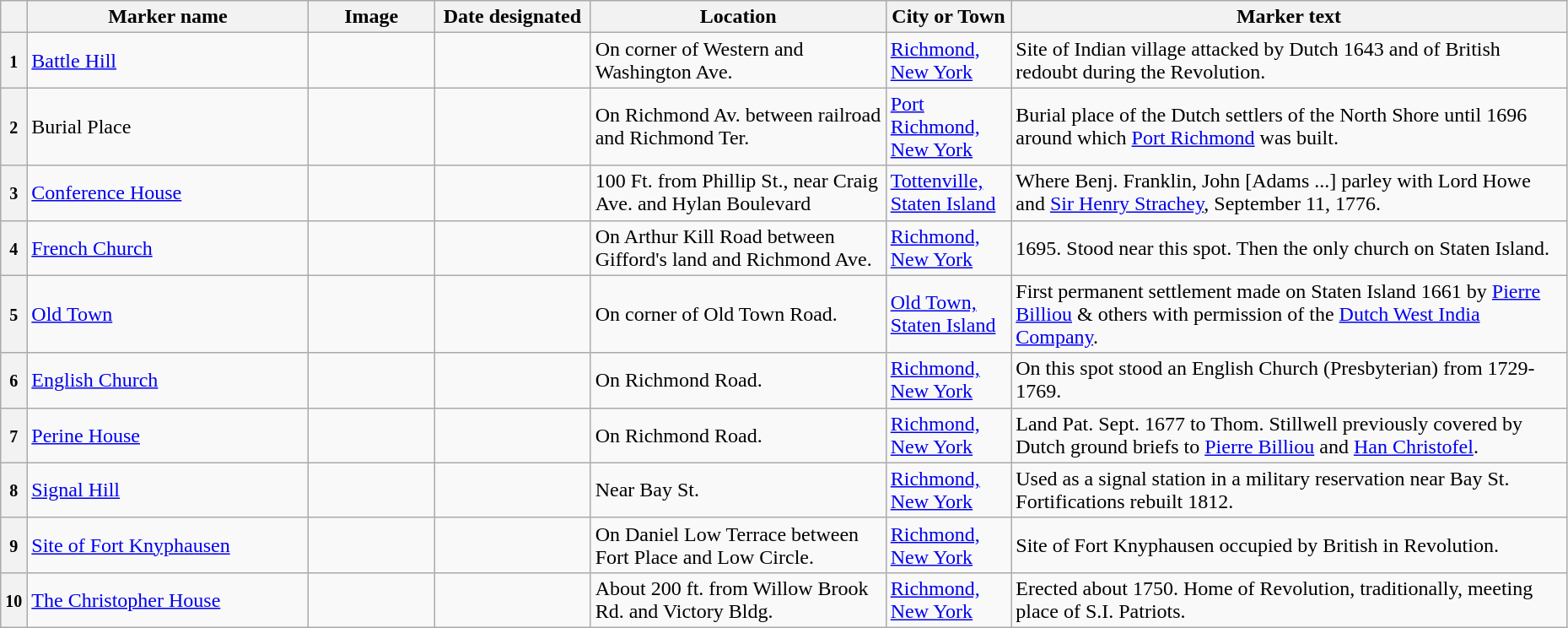<table class="wikitable sortable" style="width:98%">
<tr>
<th></th>
<th width = 18% ><strong>Marker name</strong></th>
<th width = 8% class="unsortable" ><strong>Image</strong></th>
<th width = 10% ><strong>Date designated</strong></th>
<th><strong>Location</strong></th>
<th width = 8% ><strong>City or Town</strong></th>
<th class="unsortable" ><strong>Marker text</strong></th>
</tr>
<tr ->
<th><small>1</small></th>
<td><a href='#'>Battle Hill</a></td>
<td></td>
<td></td>
<td>On corner of Western and Washington Ave.</td>
<td><a href='#'>Richmond, New York</a></td>
<td>Site of Indian village attacked by Dutch 1643 and of British redoubt during the Revolution.</td>
</tr>
<tr ->
<th><small>2</small></th>
<td>Burial Place</td>
<td></td>
<td></td>
<td>On Richmond Av. between railroad and Richmond Ter.</td>
<td><a href='#'>Port Richmond, New York</a></td>
<td>Burial place of the Dutch settlers of the North Shore until 1696 around which <a href='#'>Port Richmond</a> was built.</td>
</tr>
<tr ->
<th><small>3</small></th>
<td><a href='#'>Conference House</a></td>
<td></td>
<td></td>
<td>100 Ft. from Phillip St., near Craig Ave. and Hylan Boulevard</td>
<td><a href='#'>Tottenville, Staten Island</a></td>
<td>Where Benj. Franklin, John [Adams ...] parley with Lord Howe and <a href='#'>Sir Henry Strachey</a>, September 11, 1776.</td>
</tr>
<tr ->
<th><small>4</small></th>
<td><a href='#'>French Church</a></td>
<td></td>
<td></td>
<td>On Arthur Kill Road between Gifford's land and Richmond Ave.</td>
<td><a href='#'>Richmond, New York</a></td>
<td>1695. Stood near this spot. Then the only church on Staten Island.</td>
</tr>
<tr ->
<th><small>5</small></th>
<td><a href='#'>Old Town</a></td>
<td></td>
<td></td>
<td>On corner of Old Town Road.</td>
<td><a href='#'>Old Town, Staten Island</a></td>
<td>First permanent settlement made on Staten Island 1661 by <a href='#'>Pierre Billiou</a> & others with permission of the <a href='#'>Dutch West India Company</a>.</td>
</tr>
<tr ->
<th><small>6</small></th>
<td><a href='#'>English Church</a></td>
<td></td>
<td></td>
<td>On Richmond Road.</td>
<td><a href='#'>Richmond, New York</a></td>
<td>On this spot stood an English Church (Presbyterian) from 1729-1769.</td>
</tr>
<tr ->
<th><small>7</small></th>
<td><a href='#'>Perine House</a></td>
<td></td>
<td></td>
<td>On Richmond Road.</td>
<td><a href='#'>Richmond, New York</a></td>
<td>Land Pat. Sept. 1677 to Thom. Stillwell previously covered by Dutch ground briefs to <a href='#'>Pierre Billiou</a> and <a href='#'>Han Christofel</a>.</td>
</tr>
<tr ->
<th><small>8</small></th>
<td><a href='#'>Signal Hill</a></td>
<td></td>
<td></td>
<td>Near Bay St.</td>
<td><a href='#'>Richmond, New York</a></td>
<td>Used as a signal station in a military reservation near Bay St. Fortifications rebuilt 1812.</td>
</tr>
<tr ->
<th><small>9</small></th>
<td><a href='#'>Site of Fort Knyphausen</a></td>
<td></td>
<td></td>
<td>On Daniel Low Terrace between Fort Place and Low Circle.</td>
<td><a href='#'>Richmond, New York</a></td>
<td>Site of Fort Knyphausen occupied by British in Revolution.</td>
</tr>
<tr ->
<th><small>10</small></th>
<td><a href='#'>The Christopher House</a></td>
<td></td>
<td></td>
<td>About 200 ft. from Willow Brook Rd. and Victory Bldg.</td>
<td><a href='#'>Richmond, New York</a></td>
<td>Erected about 1750. Home of Revolution, traditionally, meeting place of S.I. Patriots.</td>
</tr>
</table>
